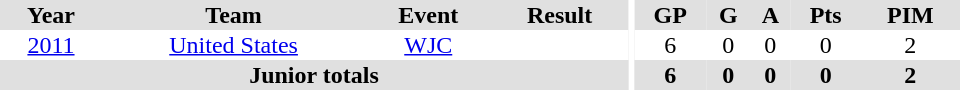<table border="0" cellpadding="1" cellspacing="0" ID="Table3" style="text-align:center; width:40em">
<tr ALIGN="center" bgcolor="#e0e0e0">
<th>Year</th>
<th>Team</th>
<th>Event</th>
<th>Result</th>
<th rowspan="99" bgcolor="#ffffff"></th>
<th>GP</th>
<th>G</th>
<th>A</th>
<th>Pts</th>
<th>PIM</th>
</tr>
<tr>
<td><a href='#'>2011</a></td>
<td><a href='#'>United States</a></td>
<td><a href='#'>WJC</a></td>
<td></td>
<td>6</td>
<td>0</td>
<td>0</td>
<td>0</td>
<td>2</td>
</tr>
<tr ALIGN="center" bgcolor="#e0e0e0">
<th colspan=4>Junior totals</th>
<th>6</th>
<th>0</th>
<th>0</th>
<th>0</th>
<th>2</th>
</tr>
</table>
